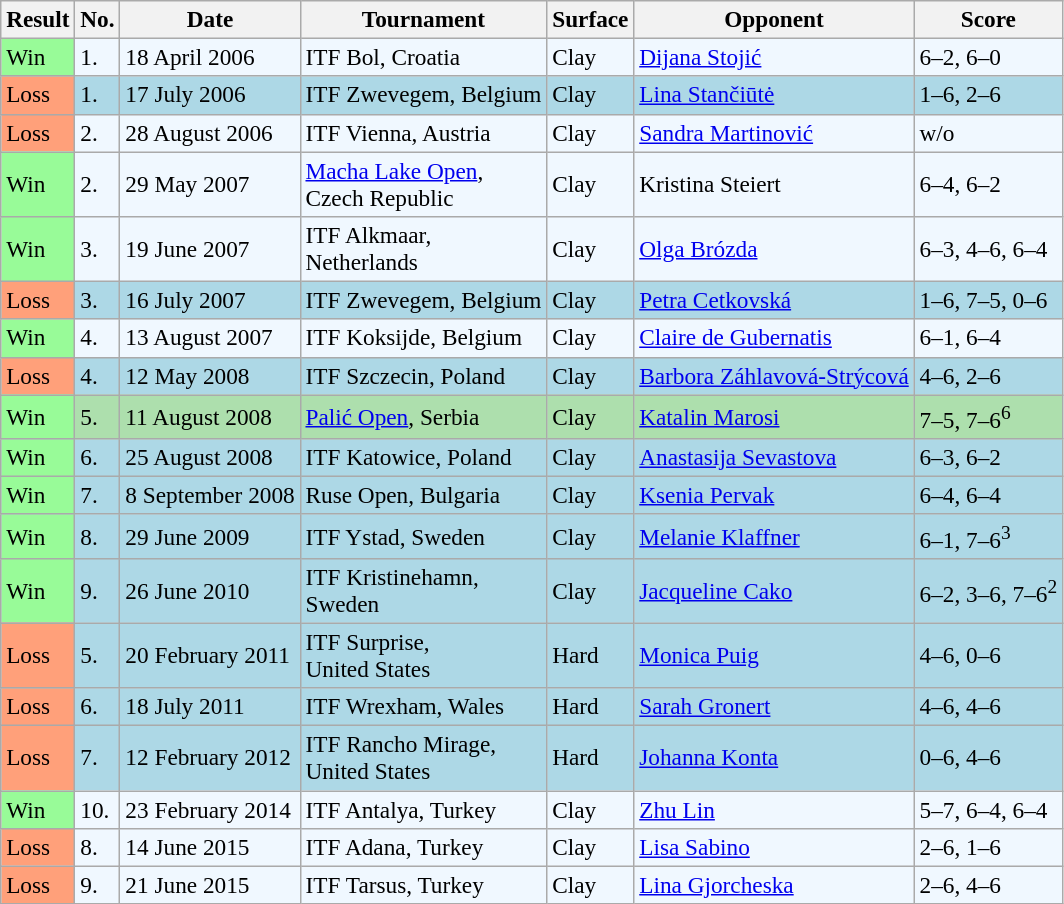<table class="sortable wikitable" style="font-size:97%;">
<tr>
<th>Result</th>
<th>No.</th>
<th>Date</th>
<th>Tournament</th>
<th>Surface</th>
<th>Opponent</th>
<th class="unsortable">Score</th>
</tr>
<tr style="background:#f0f8ff;">
<td style="background:#98fb98;">Win</td>
<td>1.</td>
<td>18 April 2006</td>
<td>ITF Bol, Croatia</td>
<td>Clay</td>
<td> <a href='#'>Dijana Stojić</a></td>
<td>6–2, 6–0</td>
</tr>
<tr style="background:lightblue;">
<td style="background:#ffa07a;">Loss</td>
<td>1.</td>
<td>17 July 2006</td>
<td>ITF Zwevegem, Belgium</td>
<td>Clay</td>
<td> <a href='#'>Lina Stančiūtė</a></td>
<td>1–6, 2–6</td>
</tr>
<tr style="background:#f0f8ff;">
<td style="background:#ffa07a;">Loss</td>
<td>2.</td>
<td>28 August 2006</td>
<td>ITF Vienna, Austria</td>
<td>Clay</td>
<td> <a href='#'>Sandra Martinović</a></td>
<td>w/o</td>
</tr>
<tr style="background:#f0f8ff;">
<td style="background:#98fb98;">Win</td>
<td>2.</td>
<td>29 May 2007</td>
<td><a href='#'>Macha Lake Open</a>, <br>Czech Republic</td>
<td>Clay</td>
<td> Kristina Steiert</td>
<td>6–4, 6–2</td>
</tr>
<tr style="background:#f0f8ff;">
<td style="background:#98fb98;">Win</td>
<td>3.</td>
<td>19 June 2007</td>
<td>ITF Alkmaar, <br>Netherlands</td>
<td>Clay</td>
<td> <a href='#'>Olga Brózda</a></td>
<td>6–3, 4–6, 6–4</td>
</tr>
<tr style="background:lightblue;">
<td style="background:#ffa07a;">Loss</td>
<td>3.</td>
<td>16 July 2007</td>
<td>ITF Zwevegem, Belgium</td>
<td>Clay</td>
<td> <a href='#'>Petra Cetkovská</a></td>
<td>1–6, 7–5, 0–6</td>
</tr>
<tr style="background:#f0f8ff;">
<td style="background:#98fb98;">Win</td>
<td>4.</td>
<td>13 August 2007</td>
<td>ITF Koksijde, Belgium</td>
<td>Clay</td>
<td> <a href='#'>Claire de Gubernatis</a></td>
<td>6–1, 6–4</td>
</tr>
<tr style="background:lightblue;">
<td style="background:#ffa07a;">Loss</td>
<td>4.</td>
<td>12 May 2008</td>
<td>ITF Szczecin, Poland</td>
<td>Clay</td>
<td> <a href='#'>Barbora Záhlavová-Strýcová</a></td>
<td>4–6, 2–6</td>
</tr>
<tr style="background:#addfad;">
<td style="background:#98fb98;">Win</td>
<td>5.</td>
<td>11 August 2008</td>
<td><a href='#'>Palić Open</a>, Serbia</td>
<td>Clay</td>
<td> <a href='#'>Katalin Marosi</a></td>
<td>7–5, 7–6<sup>6</sup></td>
</tr>
<tr style="background:lightblue;">
<td style="background:#98fb98;">Win</td>
<td>6.</td>
<td>25 August 2008</td>
<td>ITF Katowice, Poland</td>
<td>Clay</td>
<td> <a href='#'>Anastasija Sevastova</a></td>
<td>6–3, 6–2</td>
</tr>
<tr style="background:lightblue;">
<td style="background:#98fb98;">Win</td>
<td>7.</td>
<td>8 September 2008</td>
<td>Ruse Open, Bulgaria</td>
<td>Clay</td>
<td> <a href='#'>Ksenia Pervak</a></td>
<td>6–4, 6–4</td>
</tr>
<tr style="background:lightblue;">
<td style="background:#98fb98;">Win</td>
<td>8.</td>
<td>29 June 2009</td>
<td>ITF Ystad, Sweden</td>
<td>Clay</td>
<td> <a href='#'>Melanie Klaffner</a></td>
<td>6–1, 7–6<sup>3</sup></td>
</tr>
<tr style="background:lightblue;">
<td style="background:#98fb98;">Win</td>
<td>9.</td>
<td>26 June 2010</td>
<td>ITF Kristinehamn, <br>Sweden</td>
<td>Clay</td>
<td> <a href='#'>Jacqueline Cako</a></td>
<td>6–2, 3–6, 7–6<sup>2</sup></td>
</tr>
<tr style="background:lightblue;">
<td style="background:#ffa07a;">Loss</td>
<td>5.</td>
<td>20 February 2011</td>
<td>ITF Surprise, <br>United States</td>
<td>Hard</td>
<td> <a href='#'>Monica Puig</a></td>
<td>4–6, 0–6</td>
</tr>
<tr style="background:lightblue;">
<td style="background:#ffa07a;">Loss</td>
<td>6.</td>
<td>18 July 2011</td>
<td>ITF Wrexham, Wales</td>
<td>Hard</td>
<td> <a href='#'>Sarah Gronert</a></td>
<td>4–6, 4–6</td>
</tr>
<tr style="background:lightblue;">
<td style="background:#ffa07a;">Loss</td>
<td>7.</td>
<td>12 February 2012</td>
<td>ITF Rancho Mirage, <br>United States</td>
<td>Hard</td>
<td> <a href='#'>Johanna Konta</a></td>
<td>0–6, 4–6</td>
</tr>
<tr style="background:#f0f8ff;">
<td style="background:#98fb98;">Win</td>
<td>10.</td>
<td>23 February 2014</td>
<td>ITF Antalya, Turkey</td>
<td>Clay</td>
<td> <a href='#'>Zhu Lin</a></td>
<td>5–7, 6–4, 6–4</td>
</tr>
<tr style="background:#f0f8ff;">
<td style="background:#ffa07a;">Loss</td>
<td>8.</td>
<td>14 June 2015</td>
<td>ITF Adana, Turkey</td>
<td>Clay</td>
<td> <a href='#'>Lisa Sabino</a></td>
<td>2–6, 1–6</td>
</tr>
<tr style="background:#f0f8ff;">
<td style="background:#ffa07a;">Loss</td>
<td>9.</td>
<td>21 June 2015</td>
<td>ITF Tarsus, Turkey</td>
<td>Clay</td>
<td> <a href='#'>Lina Gjorcheska</a></td>
<td>2–6, 4–6</td>
</tr>
</table>
